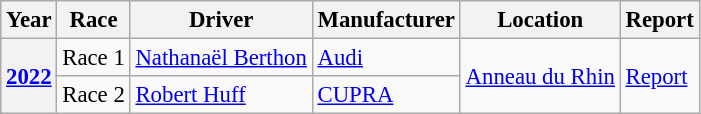<table class="wikitable" style="font-size: 95%;">
<tr>
<th>Year</th>
<th>Race</th>
<th>Driver</th>
<th>Manufacturer</th>
<th>Location</th>
<th>Report</th>
</tr>
<tr>
<th rowspan=2><a href='#'>2022</a></th>
<td>Race 1</td>
<td> <a href='#'>Nathanaël Berthon</a></td>
<td> <a href='#'>Audi</a></td>
<td rowspan=2><a href='#'>Anneau du Rhin</a></td>
<td rowspan=2><a href='#'>Report</a></td>
</tr>
<tr>
<td>Race 2</td>
<td> <a href='#'>Robert Huff</a></td>
<td> <a href='#'>CUPRA</a></td>
</tr>
</table>
